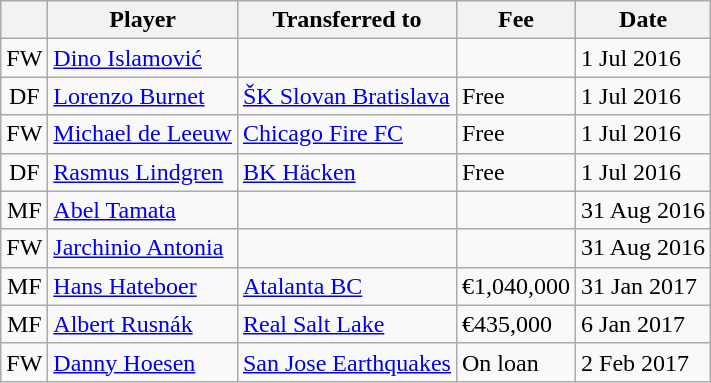<table class="wikitable plainrowheaders sortable">
<tr>
<th></th>
<th scope="col">Player</th>
<th>Transferred to</th>
<th style="width: 65px;">Fee</th>
<th scope="col">Date</th>
</tr>
<tr>
<td align="center">FW</td>
<td> <a href='#'>Dino Islamović</a></td>
<td></td>
<td></td>
<td>1 Jul 2016</td>
</tr>
<tr>
<td align="center">DF</td>
<td> <a href='#'>Lorenzo Burnet</a></td>
<td> <a href='#'>ŠK Slovan Bratislava</a></td>
<td>Free</td>
<td>1 Jul 2016</td>
</tr>
<tr>
<td align="center">FW</td>
<td> <a href='#'>Michael de Leeuw</a></td>
<td> <a href='#'>Chicago Fire FC</a></td>
<td>Free</td>
<td>1 Jul 2016</td>
</tr>
<tr>
<td align="center">DF</td>
<td> <a href='#'>Rasmus Lindgren</a></td>
<td> <a href='#'>BK Häcken</a></td>
<td>Free</td>
<td>1 Jul 2016</td>
</tr>
<tr>
<td align="center">MF</td>
<td> <a href='#'>Abel Tamata</a></td>
<td></td>
<td></td>
<td>31 Aug 2016</td>
</tr>
<tr>
<td align="center">FW</td>
<td> <a href='#'>Jarchinio Antonia</a></td>
<td></td>
<td></td>
<td>31 Aug 2016</td>
</tr>
<tr>
<td align="center">MF</td>
<td> <a href='#'>Hans Hateboer</a></td>
<td> <a href='#'>Atalanta BC</a></td>
<td>€1,040,000</td>
<td>31 Jan 2017</td>
</tr>
<tr>
<td align="center">MF</td>
<td> <a href='#'>Albert Rusnák</a></td>
<td> <a href='#'>Real Salt Lake</a></td>
<td>€435,000</td>
<td>6 Jan 2017</td>
</tr>
<tr>
<td align="center">FW</td>
<td> <a href='#'>Danny Hoesen</a></td>
<td> <a href='#'>San Jose Earthquakes</a></td>
<td>On loan</td>
<td>2 Feb 2017</td>
</tr>
</table>
